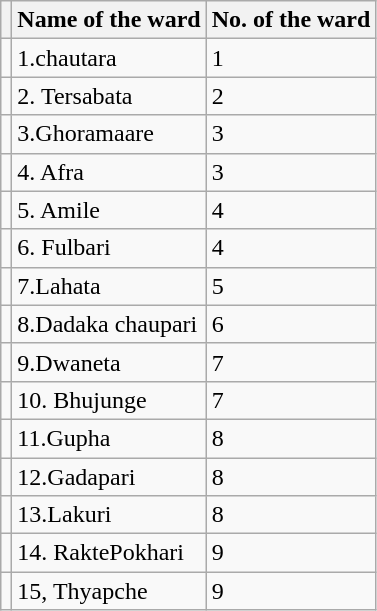<table class="wikitable">
<tr>
<th></th>
<th>Name of the ward</th>
<th>No. of the ward</th>
</tr>
<tr>
<td></td>
<td>1.chautara</td>
<td>1</td>
</tr>
<tr>
<td></td>
<td>2. Tersabata</td>
<td>2</td>
</tr>
<tr>
<td></td>
<td>3.Ghoramaare</td>
<td>3</td>
</tr>
<tr>
<td></td>
<td>4. Afra</td>
<td>3</td>
</tr>
<tr>
<td></td>
<td>5. Amile</td>
<td>4</td>
</tr>
<tr>
<td></td>
<td>6. Fulbari</td>
<td>4</td>
</tr>
<tr>
<td></td>
<td>7.Lahata</td>
<td>5</td>
</tr>
<tr>
<td></td>
<td>8.Dadaka chaupari</td>
<td>6</td>
</tr>
<tr>
<td></td>
<td>9.Dwaneta</td>
<td>7</td>
</tr>
<tr>
<td></td>
<td>10. Bhujunge</td>
<td>7</td>
</tr>
<tr>
<td></td>
<td>11.Gupha</td>
<td>8</td>
</tr>
<tr>
<td></td>
<td>12.Gadapari</td>
<td>8</td>
</tr>
<tr>
<td></td>
<td>13.Lakuri</td>
<td>8</td>
</tr>
<tr>
<td></td>
<td>14. RaktePokhari</td>
<td>9</td>
</tr>
<tr>
<td></td>
<td>15, Thyapche</td>
<td>9</td>
</tr>
</table>
